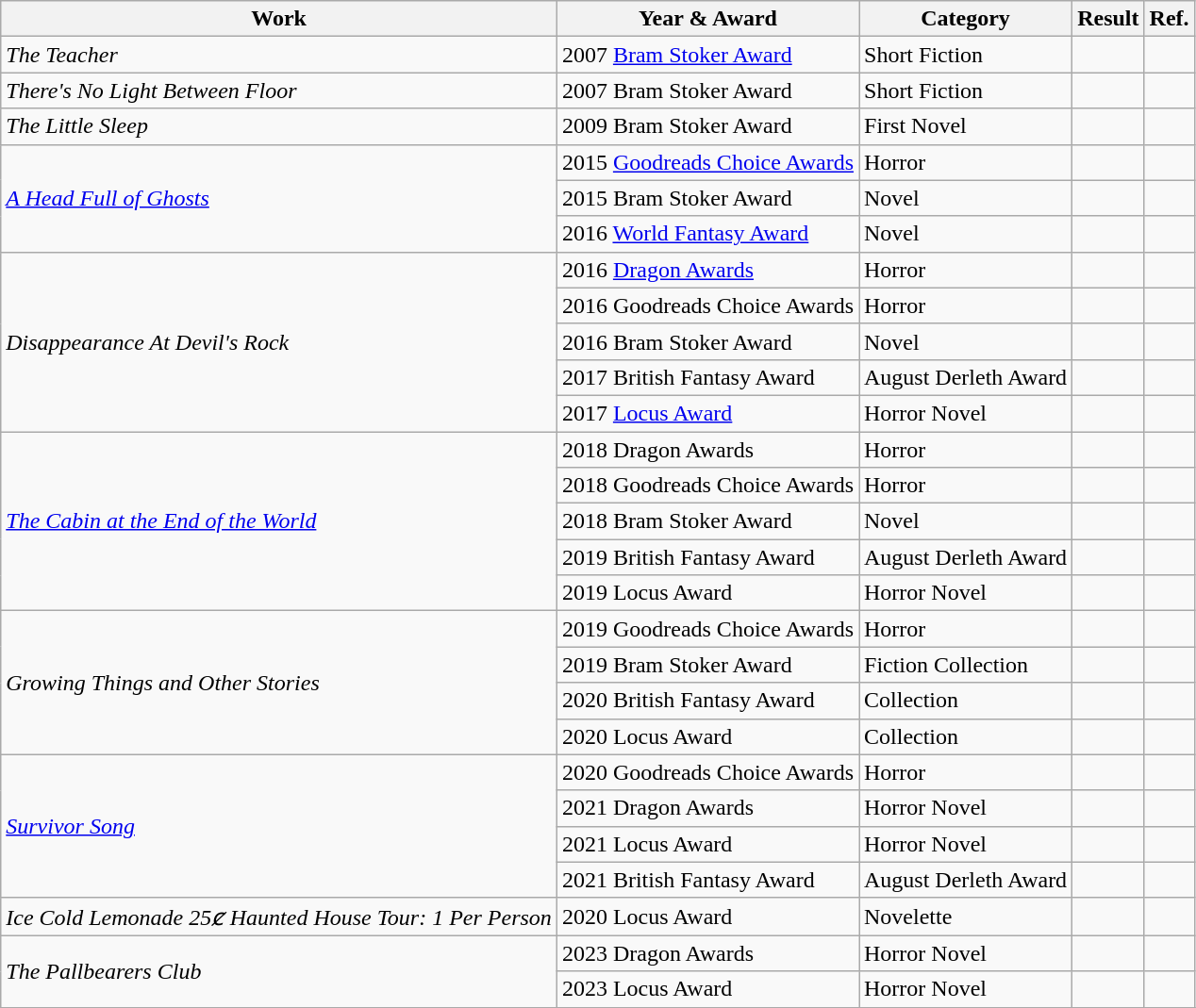<table class="wikitable">
<tr>
<th>Work</th>
<th>Year & Award</th>
<th>Category</th>
<th>Result</th>
<th>Ref.</th>
</tr>
<tr>
<td rowspan="1"><em>The Teacher</em></td>
<td>2007 <a href='#'>Bram Stoker Award</a></td>
<td>Short Fiction</td>
<td></td>
<td></td>
</tr>
<tr>
<td rowspan="1"><em>There's No Light Between Floor</em></td>
<td>2007 Bram Stoker Award</td>
<td>Short Fiction</td>
<td></td>
<td></td>
</tr>
<tr>
<td rowspan="1"><em>The Little Sleep</em></td>
<td>2009 Bram Stoker Award</td>
<td>First Novel</td>
<td></td>
<td></td>
</tr>
<tr>
<td rowspan="3"><em><a href='#'>A Head Full of Ghosts</a></em></td>
<td>2015 <a href='#'>Goodreads Choice Awards</a></td>
<td>Horror</td>
<td></td>
<td></td>
</tr>
<tr>
<td>2015 Bram Stoker Award</td>
<td>Novel</td>
<td></td>
<td></td>
</tr>
<tr>
<td>2016 <a href='#'>World Fantasy Award</a></td>
<td>Novel</td>
<td></td>
<td></td>
</tr>
<tr>
<td rowspan="5"><em>Disappearance At Devil's Rock</em></td>
<td>2016 <a href='#'>Dragon Awards</a></td>
<td>Horror</td>
<td></td>
<td></td>
</tr>
<tr>
<td>2016 Goodreads Choice Awards</td>
<td>Horror</td>
<td></td>
<td></td>
</tr>
<tr>
<td>2016 Bram Stoker Award</td>
<td>Novel</td>
<td></td>
<td></td>
</tr>
<tr>
<td>2017 British Fantasy Award</td>
<td>August Derleth Award</td>
<td></td>
<td></td>
</tr>
<tr>
<td>2017 <a href='#'>Locus Award</a></td>
<td>Horror Novel</td>
<td></td>
<td></td>
</tr>
<tr>
<td rowspan="5"><em><a href='#'>The Cabin at the End of the World</a></em></td>
<td>2018 Dragon Awards</td>
<td>Horror</td>
<td></td>
<td></td>
</tr>
<tr>
<td>2018 Goodreads Choice Awards</td>
<td>Horror</td>
<td></td>
<td></td>
</tr>
<tr>
<td>2018 Bram Stoker Award</td>
<td>Novel</td>
<td></td>
<td></td>
</tr>
<tr>
<td>2019 British Fantasy Award</td>
<td>August Derleth Award</td>
<td></td>
<td></td>
</tr>
<tr>
<td>2019 Locus Award</td>
<td>Horror Novel</td>
<td></td>
<td></td>
</tr>
<tr>
<td rowspan="4"><em>Growing Things and Other Stories</em></td>
<td>2019 Goodreads Choice Awards</td>
<td>Horror</td>
<td></td>
<td></td>
</tr>
<tr>
<td>2019 Bram Stoker Award</td>
<td>Fiction Collection</td>
<td></td>
<td></td>
</tr>
<tr>
<td>2020 British Fantasy Award</td>
<td>Collection</td>
<td></td>
<td></td>
</tr>
<tr>
<td>2020 Locus Award</td>
<td>Collection</td>
<td></td>
<td></td>
</tr>
<tr>
<td rowspan="4"><em><a href='#'>Survivor Song</a></em></td>
<td>2020 Goodreads Choice Awards</td>
<td>Horror</td>
<td></td>
<td></td>
</tr>
<tr>
<td>2021 Dragon Awards</td>
<td>Horror Novel</td>
<td></td>
<td></td>
</tr>
<tr>
<td>2021 Locus Award</td>
<td>Horror Novel</td>
<td></td>
<td></td>
</tr>
<tr>
<td>2021 British Fantasy Award</td>
<td>August Derleth Award</td>
<td></td>
<td></td>
</tr>
<tr>
<td rowspan="1"><em>Ice Cold Lemonade 25ȼ Haunted House Tour: 1 Per Person</em></td>
<td>2020 Locus Award</td>
<td>Novelette</td>
<td></td>
<td></td>
</tr>
<tr>
<td rowspan="2"><em>The Pallbearers Club</em></td>
<td>2023 Dragon Awards</td>
<td>Horror Novel</td>
<td></td>
<td></td>
</tr>
<tr>
<td>2023 Locus Award</td>
<td>Horror Novel</td>
<td></td>
<td></td>
</tr>
<tr>
</tr>
</table>
